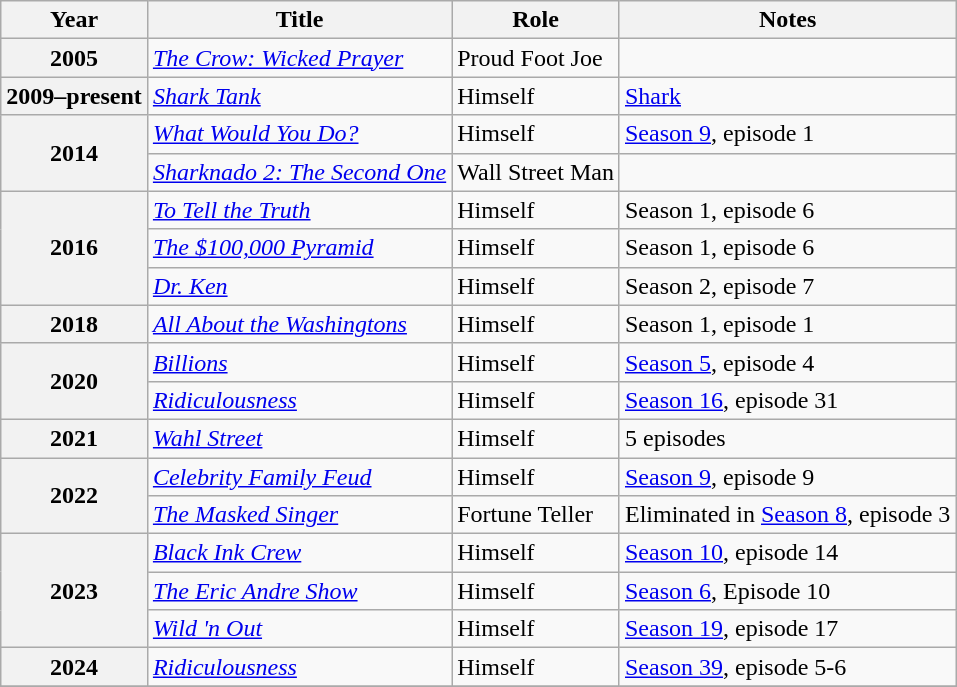<table class="wikitable plainrowheaders sortable">
<tr>
<th scope="col">Year</th>
<th scope="col">Title</th>
<th scope="col">Role</th>
<th scope="col" class="unsortable">Notes</th>
</tr>
<tr>
<th scope="row">2005</th>
<td><em><a href='#'>The Crow: Wicked Prayer</a></em></td>
<td>Proud Foot Joe</td>
<td></td>
</tr>
<tr>
<th scope="row">2009–present</th>
<td><em><a href='#'>Shark Tank</a></em></td>
<td>Himself</td>
<td><a href='#'>Shark</a></td>
</tr>
<tr>
<th scope="row" rowspan="2">2014</th>
<td><em><a href='#'>What Would You Do?</a></em></td>
<td>Himself</td>
<td><a href='#'>Season 9</a>, episode 1</td>
</tr>
<tr>
<td><em><a href='#'>Sharknado 2: The Second One</a></em></td>
<td>Wall Street Man</td>
<td></td>
</tr>
<tr>
<th scope="row" rowspan="3">2016</th>
<td><em><a href='#'>To Tell the Truth</a></em></td>
<td>Himself</td>
<td>Season 1, episode 6</td>
</tr>
<tr>
<td><em><a href='#'>The $100,000 Pyramid</a></em></td>
<td>Himself</td>
<td>Season 1, episode 6</td>
</tr>
<tr>
<td><em><a href='#'>Dr. Ken</a></em></td>
<td>Himself</td>
<td>Season 2, episode 7</td>
</tr>
<tr>
<th scope="row">2018</th>
<td><em><a href='#'>All About the Washingtons</a></em></td>
<td>Himself</td>
<td>Season 1, episode 1</td>
</tr>
<tr>
<th scope="row" rowspan="2">2020</th>
<td><em><a href='#'>Billions</a></em></td>
<td>Himself</td>
<td><a href='#'>Season 5</a>, episode 4</td>
</tr>
<tr>
<td><em><a href='#'>Ridiculousness</a></em></td>
<td>Himself</td>
<td><a href='#'>Season 16</a>, episode 31</td>
</tr>
<tr>
<th scope="row">2021</th>
<td><em><a href='#'>Wahl Street</a></em></td>
<td>Himself</td>
<td>5 episodes</td>
</tr>
<tr>
<th scope="row" rowspan="2">2022</th>
<td><em><a href='#'>Celebrity Family Feud</a></em></td>
<td>Himself</td>
<td><a href='#'>Season 9</a>, episode 9</td>
</tr>
<tr>
<td><em><a href='#'>The Masked Singer</a></em></td>
<td>Fortune Teller</td>
<td>Eliminated in <a href='#'>Season 8</a>, episode 3</td>
</tr>
<tr>
<th scope="row" rowspan="3">2023</th>
<td><em><a href='#'>Black Ink Crew</a></em></td>
<td>Himself</td>
<td><a href='#'>Season 10</a>, episode 14</td>
</tr>
<tr>
<td><em><a href='#'>The Eric Andre Show</a></em></td>
<td>Himself</td>
<td><a href='#'>Season 6</a>, Episode 10</td>
</tr>
<tr>
<td><em><a href='#'>Wild 'n Out</a></em></td>
<td>Himself</td>
<td><a href='#'>Season 19</a>, episode 17</td>
</tr>
<tr>
<th scope="row">2024</th>
<td><em><a href='#'>Ridiculousness</a></em></td>
<td>Himself</td>
<td><a href='#'>Season 39</a>, episode 5-6</td>
</tr>
<tr>
</tr>
</table>
